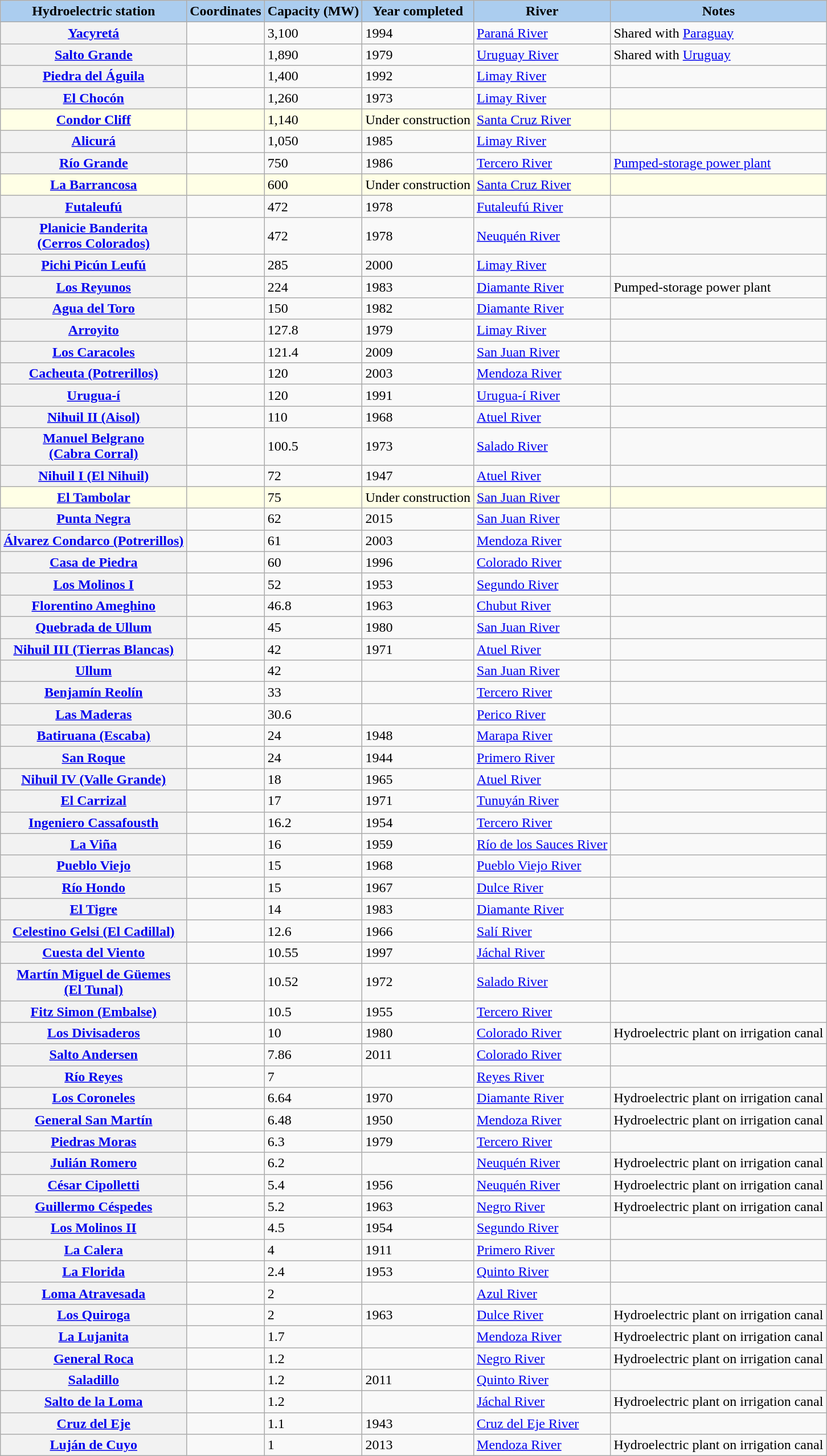<table class="wikitable sortable">
<tr>
<th style="background-color:#ABCDEF;">Hydroelectric station</th>
<th style="background-color:#ABCDEF;">Coordinates</th>
<th style="background-color:#ABCDEF;">Capacity (MW)</th>
<th style="background-color:#ABCDEF;">Year completed</th>
<th style="background-color:#ABCDEF;">River</th>
<th style="background-color:#ABCDEF;">Notes</th>
</tr>
<tr>
<th><a href='#'>Yacyretá</a></th>
<td></td>
<td>3,100</td>
<td>1994</td>
<td><a href='#'>Paraná River</a></td>
<td>Shared with <a href='#'>Paraguay</a></td>
</tr>
<tr>
<th><a href='#'>Salto Grande</a></th>
<td></td>
<td>1,890</td>
<td>1979</td>
<td><a href='#'>Uruguay River</a></td>
<td>Shared with <a href='#'>Uruguay</a></td>
</tr>
<tr>
<th><a href='#'>Piedra del Águila</a></th>
<td></td>
<td>1,400</td>
<td>1992</td>
<td><a href='#'>Limay River</a></td>
<td></td>
</tr>
<tr>
<th><a href='#'>El Chocón</a></th>
<td></td>
<td>1,260</td>
<td>1973</td>
<td><a href='#'>Limay River</a></td>
<td></td>
</tr>
<tr style="background:#ffffe6;">
<td style="text-align: center;"><strong><a href='#'>Condor Cliff</a></strong></td>
<td></td>
<td>1,140</td>
<td>Under construction</td>
<td><a href='#'>Santa Cruz River</a></td>
<td></td>
</tr>
<tr>
<th><a href='#'>Alicurá</a></th>
<td></td>
<td>1,050</td>
<td>1985</td>
<td><a href='#'>Limay River</a></td>
<td></td>
</tr>
<tr>
<th><a href='#'>Río Grande</a></th>
<td></td>
<td>750</td>
<td>1986</td>
<td><a href='#'>Tercero River</a></td>
<td><a href='#'>Pumped-storage power plant</a></td>
</tr>
<tr style="background:#ffffe6;">
<td style="text-align: center;"><strong><a href='#'>La Barrancosa</a></strong></td>
<td></td>
<td>600</td>
<td>Under construction</td>
<td><a href='#'>Santa Cruz River</a></td>
<td></td>
</tr>
<tr>
<th><a href='#'>Futaleufú</a></th>
<td></td>
<td>472</td>
<td>1978</td>
<td><a href='#'>Futaleufú River</a></td>
<td></td>
</tr>
<tr>
<th><a href='#'>Planicie Banderita<br>(Cerros Colorados)</a></th>
<td></td>
<td>472</td>
<td>1978</td>
<td><a href='#'>Neuquén River</a></td>
<td></td>
</tr>
<tr>
<th><a href='#'>Pichi Picún Leufú</a></th>
<td></td>
<td>285</td>
<td>2000</td>
<td><a href='#'>Limay River</a></td>
<td></td>
</tr>
<tr>
<th><a href='#'>Los Reyunos</a></th>
<td></td>
<td>224</td>
<td>1983</td>
<td><a href='#'>Diamante River</a></td>
<td>Pumped-storage power plant</td>
</tr>
<tr>
<th><a href='#'>Agua del Toro</a></th>
<td></td>
<td>150</td>
<td>1982</td>
<td><a href='#'>Diamante River</a></td>
<td></td>
</tr>
<tr>
<th><a href='#'>Arroyito</a></th>
<td></td>
<td>127.8</td>
<td>1979</td>
<td><a href='#'>Limay River</a></td>
<td></td>
</tr>
<tr>
<th><a href='#'>Los Caracoles</a></th>
<td></td>
<td>121.4</td>
<td>2009</td>
<td><a href='#'>San Juan River</a></td>
<td></td>
</tr>
<tr>
<th><a href='#'>Cacheuta (Potrerillos)</a></th>
<td></td>
<td>120</td>
<td>2003</td>
<td><a href='#'>Mendoza River</a></td>
<td></td>
</tr>
<tr>
<th><a href='#'>Urugua-í</a></th>
<td></td>
<td>120</td>
<td>1991</td>
<td><a href='#'>Urugua-í River</a></td>
<td></td>
</tr>
<tr>
<th><a href='#'>Nihuil II (Aisol)</a></th>
<td></td>
<td>110</td>
<td>1968</td>
<td><a href='#'>Atuel River</a></td>
<td></td>
</tr>
<tr>
<th><a href='#'>Manuel Belgrano<br>(Cabra Corral)</a></th>
<td></td>
<td>100.5</td>
<td>1973</td>
<td><a href='#'>Salado River</a></td>
<td></td>
</tr>
<tr>
<th><a href='#'>Nihuil I (El Nihuil)</a></th>
<td></td>
<td>72</td>
<td>1947</td>
<td><a href='#'>Atuel River</a></td>
<td></td>
</tr>
<tr style="background:#ffffe6;">
<td style="text-align: center;"><strong><a href='#'>El Tambolar</a></strong></td>
<td></td>
<td>75</td>
<td>Under construction</td>
<td><a href='#'>San Juan River</a></td>
<td></td>
</tr>
<tr>
<th><a href='#'>Punta Negra</a></th>
<td></td>
<td>62</td>
<td>2015</td>
<td><a href='#'>San Juan River</a></td>
<td></td>
</tr>
<tr>
<th><a href='#'>Álvarez Condarco (Potrerillos)</a></th>
<td></td>
<td>61</td>
<td>2003</td>
<td><a href='#'>Mendoza River</a></td>
<td></td>
</tr>
<tr>
<th><a href='#'>Casa de Piedra</a></th>
<td></td>
<td>60</td>
<td>1996</td>
<td><a href='#'>Colorado River</a></td>
<td></td>
</tr>
<tr>
<th><a href='#'>Los Molinos I</a></th>
<td></td>
<td>52</td>
<td>1953</td>
<td><a href='#'>Segundo River</a></td>
<td></td>
</tr>
<tr>
<th><a href='#'>Florentino Ameghino</a></th>
<td></td>
<td>46.8</td>
<td>1963</td>
<td><a href='#'>Chubut River</a></td>
<td></td>
</tr>
<tr>
<th><a href='#'>Quebrada de Ullum</a></th>
<td></td>
<td>45</td>
<td>1980</td>
<td><a href='#'>San Juan River</a></td>
<td></td>
</tr>
<tr>
<th><a href='#'>Nihuil III (Tierras Blancas)</a></th>
<td></td>
<td>42</td>
<td>1971</td>
<td><a href='#'>Atuel River</a></td>
<td></td>
</tr>
<tr>
<th><a href='#'>Ullum</a></th>
<td></td>
<td>42</td>
<td></td>
<td><a href='#'>San Juan River</a></td>
<td></td>
</tr>
<tr>
<th><a href='#'>Benjamín Reolín</a></th>
<td></td>
<td>33</td>
<td></td>
<td><a href='#'>Tercero River</a></td>
<td></td>
</tr>
<tr>
<th><a href='#'>Las Maderas</a></th>
<td></td>
<td>30.6</td>
<td></td>
<td><a href='#'>Perico River</a></td>
<td></td>
</tr>
<tr>
<th><a href='#'>Batiruana (Escaba)</a></th>
<td></td>
<td>24</td>
<td>1948</td>
<td><a href='#'>Marapa River</a></td>
<td></td>
</tr>
<tr>
<th><a href='#'>San Roque</a></th>
<td></td>
<td>24</td>
<td>1944</td>
<td><a href='#'>Primero River</a></td>
<td></td>
</tr>
<tr>
<th><a href='#'>Nihuil IV (Valle Grande)</a></th>
<td></td>
<td>18</td>
<td>1965</td>
<td><a href='#'>Atuel River</a></td>
<td></td>
</tr>
<tr>
<th><a href='#'>El Carrizal</a></th>
<td></td>
<td>17</td>
<td>1971</td>
<td><a href='#'>Tunuyán River</a></td>
<td></td>
</tr>
<tr>
<th><a href='#'>Ingeniero Cassafousth</a></th>
<td></td>
<td>16.2</td>
<td>1954</td>
<td><a href='#'>Tercero River</a></td>
<td></td>
</tr>
<tr>
<th><a href='#'>La Viña</a></th>
<td></td>
<td>16</td>
<td>1959</td>
<td><a href='#'>Río de los Sauces River</a></td>
<td></td>
</tr>
<tr>
<th><a href='#'>Pueblo Viejo</a></th>
<td></td>
<td>15</td>
<td>1968</td>
<td><a href='#'>Pueblo Viejo River</a></td>
<td></td>
</tr>
<tr>
<th><a href='#'>Río Hondo</a></th>
<td></td>
<td>15</td>
<td>1967</td>
<td><a href='#'>Dulce River</a></td>
<td></td>
</tr>
<tr>
<th><a href='#'>El Tigre</a></th>
<td></td>
<td>14</td>
<td>1983</td>
<td><a href='#'>Diamante River</a></td>
<td></td>
</tr>
<tr>
<th><a href='#'>Celestino Gelsi (El Cadillal)</a></th>
<td></td>
<td>12.6</td>
<td>1966</td>
<td><a href='#'>Salí River</a></td>
<td></td>
</tr>
<tr>
<th><a href='#'>Cuesta del Viento</a></th>
<td></td>
<td>10.55</td>
<td>1997</td>
<td><a href='#'>Jáchal River</a></td>
<td></td>
</tr>
<tr>
<th><a href='#'>Martín Miguel de Güemes<br>(El Tunal)</a></th>
<td></td>
<td>10.52</td>
<td>1972</td>
<td><a href='#'>Salado River</a></td>
<td></td>
</tr>
<tr>
<th><a href='#'>Fitz Simon (Embalse)</a></th>
<td></td>
<td>10.5</td>
<td>1955</td>
<td><a href='#'>Tercero River</a></td>
<td></td>
</tr>
<tr>
<th><a href='#'>Los Divisaderos</a></th>
<td></td>
<td>10</td>
<td>1980</td>
<td><a href='#'>Colorado River</a></td>
<td>Hydroelectric plant on irrigation canal</td>
</tr>
<tr>
<th><a href='#'>Salto Andersen</a></th>
<td></td>
<td>7.86</td>
<td>2011</td>
<td><a href='#'>Colorado River</a></td>
<td></td>
</tr>
<tr>
<th><a href='#'>Río Reyes</a></th>
<td></td>
<td>7</td>
<td></td>
<td><a href='#'>Reyes River</a></td>
<td></td>
</tr>
<tr>
<th><a href='#'>Los Coroneles</a></th>
<td></td>
<td>6.64</td>
<td>1970</td>
<td><a href='#'>Diamante River</a></td>
<td>Hydroelectric plant on irrigation canal</td>
</tr>
<tr>
<th><a href='#'>General San Martín</a></th>
<td></td>
<td>6.48</td>
<td>1950</td>
<td><a href='#'>Mendoza River</a></td>
<td>Hydroelectric plant on irrigation canal</td>
</tr>
<tr>
<th><a href='#'>Piedras Moras</a></th>
<td></td>
<td>6.3</td>
<td>1979</td>
<td><a href='#'>Tercero River</a></td>
<td></td>
</tr>
<tr>
<th><a href='#'>Julián Romero</a></th>
<td></td>
<td>6.2</td>
<td></td>
<td><a href='#'>Neuquén River</a></td>
<td>Hydroelectric plant on irrigation canal</td>
</tr>
<tr>
<th><a href='#'>César Cipolletti</a></th>
<td></td>
<td>5.4</td>
<td>1956</td>
<td><a href='#'>Neuquén River</a></td>
<td>Hydroelectric plant on irrigation canal</td>
</tr>
<tr>
<th><a href='#'>Guillermo Céspedes</a></th>
<td></td>
<td>5.2</td>
<td>1963</td>
<td><a href='#'>Negro River</a></td>
<td>Hydroelectric plant on irrigation canal</td>
</tr>
<tr>
<th><a href='#'>Los Molinos II</a></th>
<td></td>
<td>4.5</td>
<td>1954</td>
<td><a href='#'>Segundo River</a></td>
<td></td>
</tr>
<tr>
<th><a href='#'>La Calera</a></th>
<td></td>
<td>4</td>
<td>1911</td>
<td><a href='#'>Primero River</a></td>
<td></td>
</tr>
<tr>
<th><a href='#'>La Florida</a></th>
<td></td>
<td>2.4</td>
<td>1953</td>
<td><a href='#'>Quinto River</a></td>
<td></td>
</tr>
<tr>
<th><a href='#'>Loma Atravesada</a></th>
<td></td>
<td>2</td>
<td></td>
<td><a href='#'>Azul River</a></td>
<td></td>
</tr>
<tr>
<th><a href='#'>Los Quiroga</a></th>
<td></td>
<td>2</td>
<td>1963</td>
<td><a href='#'>Dulce River</a></td>
<td>Hydroelectric plant on irrigation canal</td>
</tr>
<tr>
<th><a href='#'>La Lujanita</a></th>
<td></td>
<td>1.7</td>
<td></td>
<td><a href='#'>Mendoza River</a></td>
<td>Hydroelectric plant on irrigation canal</td>
</tr>
<tr>
<th><a href='#'>General Roca</a></th>
<td></td>
<td>1.2</td>
<td></td>
<td><a href='#'>Negro River</a></td>
<td>Hydroelectric plant on irrigation canal</td>
</tr>
<tr>
<th><a href='#'>Saladillo</a></th>
<td></td>
<td>1.2</td>
<td>2011</td>
<td><a href='#'>Quinto River</a></td>
<td></td>
</tr>
<tr>
<th><a href='#'>Salto de la Loma</a></th>
<td></td>
<td>1.2</td>
<td></td>
<td><a href='#'>Jáchal River</a></td>
<td>Hydroelectric plant on irrigation canal</td>
</tr>
<tr>
<th><a href='#'>Cruz del Eje</a></th>
<td></td>
<td>1.1</td>
<td>1943</td>
<td><a href='#'>Cruz del Eje River</a></td>
<td></td>
</tr>
<tr>
<th><a href='#'>Luján de Cuyo</a></th>
<td></td>
<td>1</td>
<td>2013</td>
<td><a href='#'>Mendoza River</a></td>
<td>Hydroelectric plant on irrigation canal</td>
</tr>
</table>
